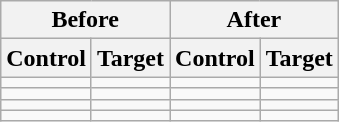<table align="center" class="wikitable">
<tr>
<th colspan="2">Before</th>
<th colspan="2">After</th>
</tr>
<tr>
<th>Control</th>
<th>Target</th>
<th>Control</th>
<th>Target</th>
</tr>
<tr align=center>
<td></td>
<td></td>
<td></td>
<td></td>
</tr>
<tr align=center>
<td></td>
<td></td>
<td></td>
<td></td>
</tr>
<tr align=center>
<td></td>
<td></td>
<td></td>
<td></td>
</tr>
<tr align=center>
<td></td>
<td></td>
<td></td>
<td></td>
</tr>
</table>
